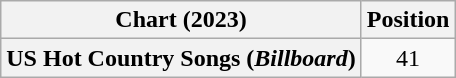<table class="wikitable plainrowheaders" style="text-align:center">
<tr>
<th scope="col">Chart (2023)</th>
<th scope="col">Position</th>
</tr>
<tr>
<th scope="row">US Hot Country Songs (<em>Billboard</em>)</th>
<td>41</td>
</tr>
</table>
